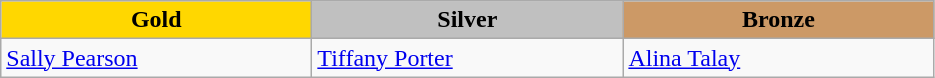<table class="wikitable" style="text-align:left">
<tr align="center">
<td width=200 bgcolor=gold><strong>Gold</strong></td>
<td width=200 bgcolor=silver><strong>Silver</strong></td>
<td width=200 bgcolor=CC9966><strong>Bronze</strong></td>
</tr>
<tr>
<td><a href='#'>Sally Pearson</a> <br><em></em></td>
<td><a href='#'>Tiffany Porter</a> <br><em></em></td>
<td><a href='#'>Alina Talay</a> <br><em></em></td>
</tr>
</table>
